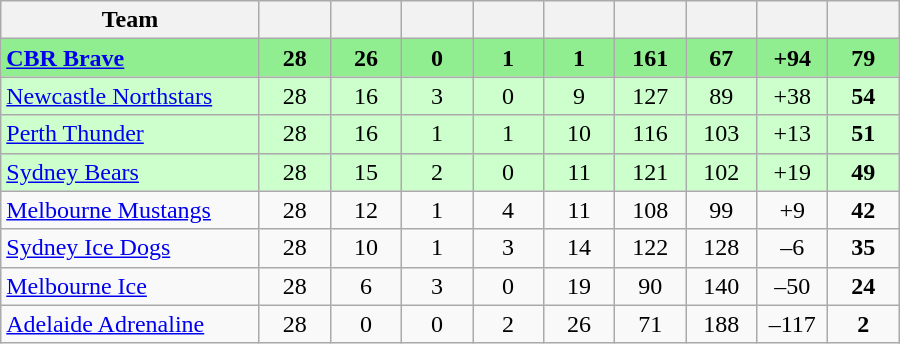<table class="wikitable" style="text-align:center;">
<tr>
<th width=165>Team</th>
<th width=40></th>
<th width=40></th>
<th width=40></th>
<th width=40></th>
<th width=40></th>
<th width=40></th>
<th width=40></th>
<th width=40></th>
<th width=40></th>
</tr>
<tr style="background:#90EE90;">
<td style="text-align:left;"><strong><a href='#'>CBR Brave</a></strong></td>
<td><strong>28</strong></td>
<td><strong>26</strong></td>
<td><strong>0</strong></td>
<td><strong>1</strong></td>
<td><strong>1</strong></td>
<td><strong>161</strong></td>
<td><strong>67</strong></td>
<td><strong>+94</strong></td>
<td><strong>79</strong></td>
</tr>
<tr style="background:#ccffcc;">
<td style="text-align:left;"><a href='#'>Newcastle Northstars</a></td>
<td>28</td>
<td>16</td>
<td>3</td>
<td>0</td>
<td>9</td>
<td>127</td>
<td>89</td>
<td>+38</td>
<td><strong>54</strong></td>
</tr>
<tr style="background:#ccffcc;">
<td style="text-align:left;"><a href='#'>Perth Thunder</a></td>
<td>28</td>
<td>16</td>
<td>1</td>
<td>1</td>
<td>10</td>
<td>116</td>
<td>103</td>
<td>+13</td>
<td><strong>51</strong></td>
</tr>
<tr style="background:#ccffcc;">
<td style="text-align:left;"><a href='#'>Sydney Bears</a></td>
<td>28</td>
<td>15</td>
<td>2</td>
<td>0</td>
<td>11</td>
<td>121</td>
<td>102</td>
<td>+19</td>
<td><strong>49</strong></td>
</tr>
<tr>
<td style="text-align:left;"><a href='#'>Melbourne Mustangs</a></td>
<td>28</td>
<td>12</td>
<td>1</td>
<td>4</td>
<td>11</td>
<td>108</td>
<td>99</td>
<td>+9</td>
<td><strong>42</strong></td>
</tr>
<tr>
<td style="text-align:left;"><a href='#'>Sydney Ice Dogs</a></td>
<td>28</td>
<td>10</td>
<td>1</td>
<td>3</td>
<td>14</td>
<td>122</td>
<td>128</td>
<td>–6</td>
<td><strong>35</strong></td>
</tr>
<tr>
<td style="text-align:left;"><a href='#'>Melbourne Ice</a></td>
<td>28</td>
<td>6</td>
<td>3</td>
<td>0</td>
<td>19</td>
<td>90</td>
<td>140</td>
<td>–50</td>
<td><strong>24</strong></td>
</tr>
<tr>
<td style="text-align:left;"><a href='#'>Adelaide Adrenaline</a></td>
<td>28</td>
<td>0</td>
<td>0</td>
<td>2</td>
<td>26</td>
<td>71</td>
<td>188</td>
<td>–117</td>
<td><strong>2</strong></td>
</tr>
</table>
